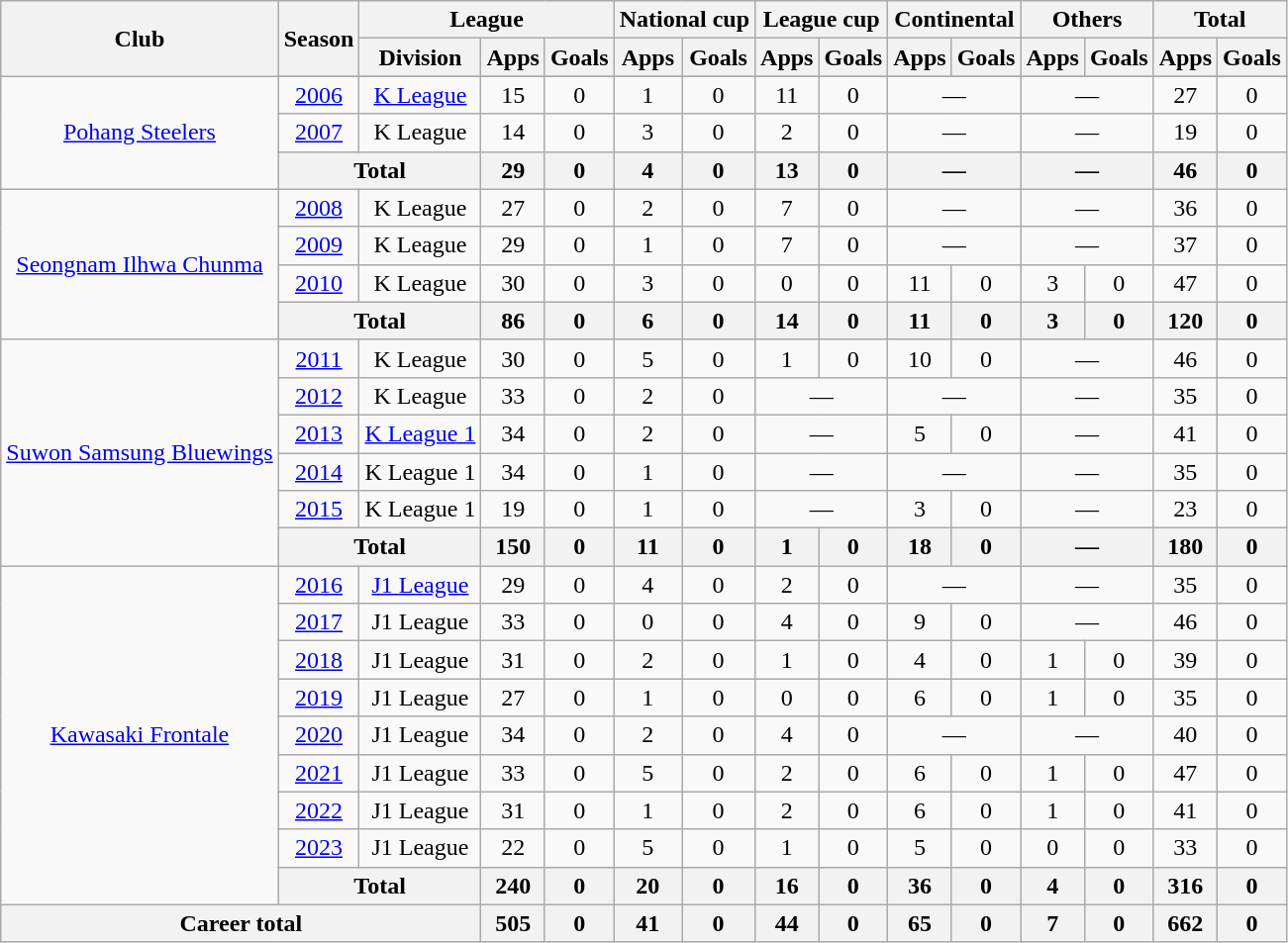<table class="wikitable" style="text-align:center">
<tr>
<th rowspan="2">Club</th>
<th rowspan="2">Season</th>
<th colspan="3">League</th>
<th colspan="2">National cup</th>
<th colspan="2">League cup</th>
<th colspan="2">Continental</th>
<th colspan="2">Others</th>
<th colspan="2">Total</th>
</tr>
<tr>
<th>Division</th>
<th>Apps</th>
<th>Goals</th>
<th>Apps</th>
<th>Goals</th>
<th>Apps</th>
<th>Goals</th>
<th>Apps</th>
<th>Goals</th>
<th>Apps</th>
<th>Goals</th>
<th>Apps</th>
<th>Goals</th>
</tr>
<tr>
<td rowspan="4"><a href='#'>Pohang Steelers</a></td>
</tr>
<tr>
<td><a href='#'>2006</a></td>
<td><a href='#'>K League</a></td>
<td>15</td>
<td>0</td>
<td>1</td>
<td>0</td>
<td>11</td>
<td>0</td>
<td colspan="2">—</td>
<td colspan="2">—</td>
<td>27</td>
<td>0</td>
</tr>
<tr>
<td><a href='#'>2007</a></td>
<td>K League</td>
<td>14</td>
<td>0</td>
<td>3</td>
<td>0</td>
<td>2</td>
<td>0</td>
<td colspan="2">—</td>
<td colspan="2">—</td>
<td>19</td>
<td>0</td>
</tr>
<tr>
<th colspan=2>Total</th>
<th>29</th>
<th>0</th>
<th>4</th>
<th>0</th>
<th>13</th>
<th>0</th>
<th colspan="2">—</th>
<th colspan="2">—</th>
<th>46</th>
<th>0</th>
</tr>
<tr>
<td rowspan="4"><a href='#'>Seongnam Ilhwa Chunma</a></td>
<td><a href='#'>2008</a></td>
<td>K League</td>
<td>27</td>
<td>0</td>
<td>2</td>
<td>0</td>
<td>7</td>
<td>0</td>
<td colspan="2">—</td>
<td colspan="2">—</td>
<td>36</td>
<td>0</td>
</tr>
<tr>
<td><a href='#'>2009</a></td>
<td>K League</td>
<td>29</td>
<td>0</td>
<td>1</td>
<td>0</td>
<td>7</td>
<td>0</td>
<td colspan="2">—</td>
<td colspan="2">—</td>
<td>37</td>
<td>0</td>
</tr>
<tr>
<td><a href='#'>2010</a></td>
<td>K League</td>
<td>30</td>
<td>0</td>
<td>3</td>
<td>0</td>
<td>0</td>
<td>0</td>
<td>11</td>
<td>0</td>
<td>3</td>
<td>0</td>
<td>47</td>
<td>0</td>
</tr>
<tr>
<th colspan=2>Total</th>
<th>86</th>
<th>0</th>
<th>6</th>
<th>0</th>
<th>14</th>
<th>0</th>
<th>11</th>
<th>0</th>
<th>3</th>
<th>0</th>
<th>120</th>
<th>0</th>
</tr>
<tr>
<td rowspan="6"><a href='#'>Suwon Samsung Bluewings</a></td>
<td><a href='#'>2011</a></td>
<td>K League</td>
<td>30</td>
<td>0</td>
<td>5</td>
<td>0</td>
<td>1</td>
<td>0</td>
<td>10</td>
<td>0</td>
<td colspan="2">—</td>
<td>46</td>
<td>0</td>
</tr>
<tr>
<td><a href='#'>2012</a></td>
<td>K League</td>
<td>33</td>
<td>0</td>
<td>2</td>
<td>0</td>
<td colspan=2>—</td>
<td colspan=2>—</td>
<td colspan="2">—</td>
<td>35</td>
<td>0</td>
</tr>
<tr>
<td><a href='#'>2013</a></td>
<td><a href='#'>K League 1</a></td>
<td>34</td>
<td>0</td>
<td>2</td>
<td>0</td>
<td colspan=2>—</td>
<td>5</td>
<td>0</td>
<td colspan="2">—</td>
<td>41</td>
<td>0</td>
</tr>
<tr>
<td><a href='#'>2014</a></td>
<td>K League 1</td>
<td>34</td>
<td>0</td>
<td>1</td>
<td>0</td>
<td colspan=2>—</td>
<td colspan="2">—</td>
<td colspan="2">—</td>
<td>35</td>
<td>0</td>
</tr>
<tr>
<td><a href='#'>2015</a></td>
<td>K League 1</td>
<td>19</td>
<td>0</td>
<td>1</td>
<td>0</td>
<td colspan="2">—</td>
<td>3</td>
<td>0</td>
<td colspan="2">—</td>
<td>23</td>
<td>0</td>
</tr>
<tr>
<th colspan="2">Total</th>
<th>150</th>
<th>0</th>
<th>11</th>
<th>0</th>
<th>1</th>
<th>0</th>
<th>18</th>
<th>0</th>
<th colspan="2">—</th>
<th>180</th>
<th>0</th>
</tr>
<tr>
<td rowspan="9"><a href='#'>Kawasaki Frontale</a></td>
<td><a href='#'>2016</a></td>
<td><a href='#'>J1 League</a></td>
<td>29</td>
<td>0</td>
<td>4</td>
<td>0</td>
<td>2</td>
<td>0</td>
<td colspan="2">—</td>
<td colspan="2">—</td>
<td>35</td>
<td>0</td>
</tr>
<tr>
<td><a href='#'>2017</a></td>
<td>J1 League</td>
<td>33</td>
<td>0</td>
<td>0</td>
<td>0</td>
<td>4</td>
<td>0</td>
<td>9</td>
<td>0</td>
<td colspan="2">—</td>
<td>46</td>
<td>0</td>
</tr>
<tr>
<td><a href='#'>2018</a></td>
<td>J1 League</td>
<td>31</td>
<td>0</td>
<td>2</td>
<td>0</td>
<td>1</td>
<td>0</td>
<td>4</td>
<td>0</td>
<td>1</td>
<td>0</td>
<td>39</td>
<td>0</td>
</tr>
<tr>
<td><a href='#'>2019</a></td>
<td>J1 League</td>
<td>27</td>
<td>0</td>
<td>1</td>
<td>0</td>
<td>0</td>
<td>0</td>
<td>6</td>
<td>0</td>
<td>1</td>
<td>0</td>
<td>35</td>
<td>0</td>
</tr>
<tr>
<td><a href='#'>2020</a></td>
<td>J1 League</td>
<td>34</td>
<td>0</td>
<td>2</td>
<td>0</td>
<td>4</td>
<td>0</td>
<td colspan="2">—</td>
<td colspan="2">—</td>
<td>40</td>
<td>0</td>
</tr>
<tr>
<td><a href='#'>2021</a></td>
<td>J1 League</td>
<td>33</td>
<td>0</td>
<td>5</td>
<td>0</td>
<td>2</td>
<td>0</td>
<td>6</td>
<td>0</td>
<td>1</td>
<td>0</td>
<td>47</td>
<td>0</td>
</tr>
<tr>
<td><a href='#'>2022</a></td>
<td>J1 League</td>
<td>31</td>
<td>0</td>
<td>1</td>
<td>0</td>
<td>2</td>
<td>0</td>
<td>6</td>
<td>0</td>
<td>1</td>
<td>0</td>
<td>41</td>
<td>0</td>
</tr>
<tr>
<td><a href='#'>2023</a></td>
<td>J1 League</td>
<td>22</td>
<td>0</td>
<td>5</td>
<td>0</td>
<td>1</td>
<td>0</td>
<td>5</td>
<td>0</td>
<td>0</td>
<td>0</td>
<td>33</td>
<td>0</td>
</tr>
<tr>
<th colspan="2">Total</th>
<th>240</th>
<th>0</th>
<th>20</th>
<th>0</th>
<th>16</th>
<th>0</th>
<th>36</th>
<th>0</th>
<th>4</th>
<th>0</th>
<th>316</th>
<th>0</th>
</tr>
<tr>
<th colspan="3">Career total</th>
<th>505</th>
<th>0</th>
<th>41</th>
<th>0</th>
<th>44</th>
<th>0</th>
<th>65</th>
<th>0</th>
<th>7</th>
<th>0</th>
<th>662</th>
<th>0</th>
</tr>
</table>
